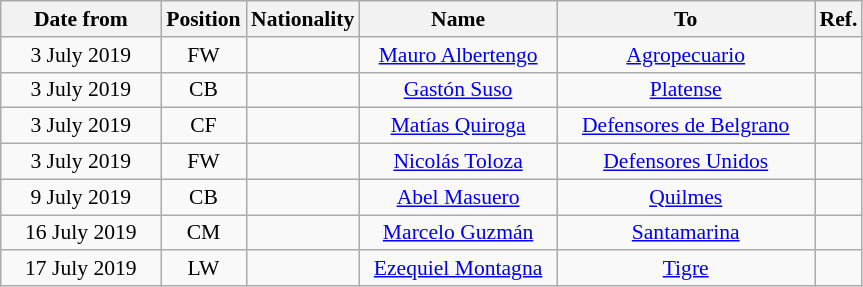<table class="wikitable" style="text-align:center; font-size:90%; ">
<tr>
<th style="background:#; color:#; width:100px;">Date from</th>
<th style="background:#; color:#; width:50px;">Position</th>
<th style="background:#; color:#; width:50px;">Nationality</th>
<th style="background:#; color:#; width:125px;">Name</th>
<th style="background:#; color:#; width:165px;">To</th>
<th style="background:#; color:#; width:25px;">Ref.</th>
</tr>
<tr>
<td>3 July 2019</td>
<td>FW</td>
<td></td>
<td><a href='#'>Mauro Albertengo</a></td>
<td> <a href='#'>Agropecuario</a></td>
<td></td>
</tr>
<tr>
<td>3 July 2019</td>
<td>CB</td>
<td></td>
<td><a href='#'>Gastón Suso</a></td>
<td> <a href='#'>Platense</a></td>
<td></td>
</tr>
<tr>
<td>3 July 2019</td>
<td>CF</td>
<td></td>
<td><a href='#'>Matías Quiroga</a></td>
<td> <a href='#'>Defensores de Belgrano</a></td>
<td></td>
</tr>
<tr>
<td>3 July 2019</td>
<td>FW</td>
<td></td>
<td><a href='#'>Nicolás Toloza</a></td>
<td> <a href='#'>Defensores Unidos</a></td>
<td></td>
</tr>
<tr>
<td>9 July 2019</td>
<td>CB</td>
<td></td>
<td><a href='#'>Abel Masuero</a></td>
<td> <a href='#'>Quilmes</a></td>
<td></td>
</tr>
<tr>
<td>16 July 2019</td>
<td>CM</td>
<td></td>
<td><a href='#'>Marcelo Guzmán</a></td>
<td> <a href='#'>Santamarina</a></td>
<td></td>
</tr>
<tr>
<td>17 July 2019</td>
<td>LW</td>
<td></td>
<td><a href='#'>Ezequiel Montagna</a></td>
<td> <a href='#'>Tigre</a></td>
<td></td>
</tr>
</table>
